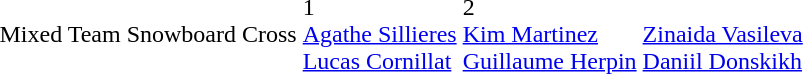<table>
<tr>
<td>Mixed Team Snowboard Cross</td>
<td colspan=2> 1<br><a href='#'>Agathe Sillieres</a><br><a href='#'>Lucas Cornillat</a></td>
<td colspan=2> 2<br><a href='#'>Kim Martinez</a><br><a href='#'>Guillaume Herpin</a></td>
<td colspan=2><br><a href='#'>Zinaida Vasileva</a><br><a href='#'>Daniil Donskikh</a></td>
</tr>
</table>
